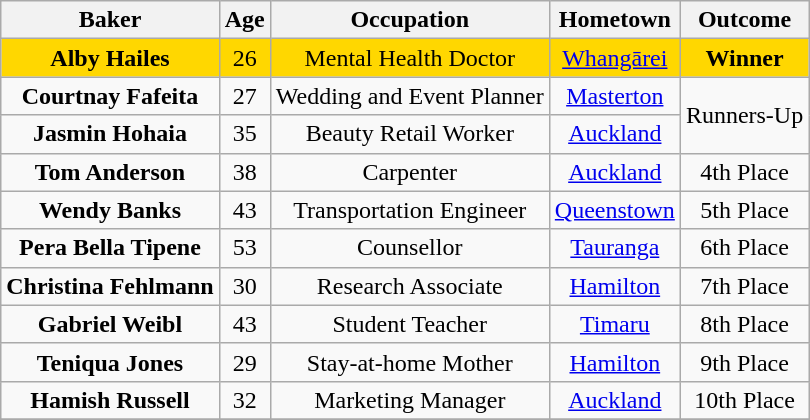<table class="wikitable" style="text-align:center;">
<tr>
<th>Baker</th>
<th>Age</th>
<th>Occupation</th>
<th>Hometown</th>
<th scope="col">Outcome</th>
</tr>
<tr style="background:gold;">
<td><strong>Alby Hailes</strong></td>
<td>26</td>
<td>Mental Health Doctor</td>
<td><a href='#'>Whangārei</a></td>
<td><strong>Winner</strong></td>
</tr>
<tr>
<td><strong>Courtnay Fafeita</strong></td>
<td>27</td>
<td>Wedding and Event Planner</td>
<td><a href='#'>Masterton</a></td>
<td rowspan="2">Runners-Up</td>
</tr>
<tr>
<td><strong>Jasmin Hohaia</strong></td>
<td>35</td>
<td>Beauty Retail Worker</td>
<td><a href='#'>Auckland</a></td>
</tr>
<tr>
<td><strong>Tom Anderson</strong></td>
<td>38</td>
<td>Carpenter</td>
<td><a href='#'>Auckland</a></td>
<td>4th Place</td>
</tr>
<tr>
<td><strong>Wendy Banks</strong></td>
<td>43</td>
<td>Transportation Engineer</td>
<td><a href='#'>Queenstown</a></td>
<td>5th Place</td>
</tr>
<tr>
<td><strong>Pera Bella Tipene</strong></td>
<td>53</td>
<td>Counsellor</td>
<td><a href='#'>Tauranga</a></td>
<td>6th Place</td>
</tr>
<tr>
<td><strong>Christina Fehlmann</strong></td>
<td>30</td>
<td>Research Associate</td>
<td><a href='#'>Hamilton</a></td>
<td>7th Place</td>
</tr>
<tr>
<td><strong>Gabriel Weibl</strong></td>
<td>43</td>
<td>Student Teacher</td>
<td><a href='#'>Timaru</a></td>
<td>8th Place</td>
</tr>
<tr>
<td><strong>Teniqua Jones</strong></td>
<td>29</td>
<td>Stay-at-home Mother</td>
<td><a href='#'>Hamilton</a></td>
<td>9th Place</td>
</tr>
<tr>
<td><strong>Hamish Russell</strong></td>
<td>32</td>
<td>Marketing Manager</td>
<td><a href='#'>Auckland</a></td>
<td>10th Place</td>
</tr>
<tr>
</tr>
</table>
